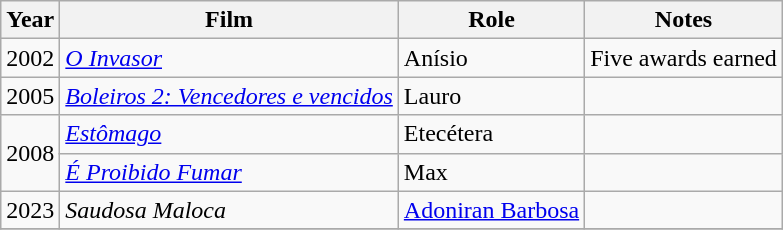<table class="wikitable">
<tr>
<th>Year</th>
<th>Film</th>
<th>Role</th>
<th>Notes</th>
</tr>
<tr>
<td rowspan="1">2002</td>
<td><em><a href='#'>O Invasor</a></em></td>
<td>Anísio</td>
<td>Five awards earned</td>
</tr>
<tr>
<td rowspan="1">2005</td>
<td><em><a href='#'>Boleiros 2: Vencedores e vencidos</a></em></td>
<td>Lauro</td>
<td></td>
</tr>
<tr>
<td rowspan="2">2008</td>
<td><em><a href='#'>Estômago</a></em></td>
<td>Etecétera</td>
<td></td>
</tr>
<tr>
<td><em><a href='#'>É Proibido Fumar</a></em></td>
<td>Max</td>
<td></td>
</tr>
<tr>
<td rowspan="1">2023</td>
<td><em>Saudosa Maloca</em></td>
<td><a href='#'>Adoniran Barbosa</a></td>
<td></td>
</tr>
<tr>
</tr>
</table>
